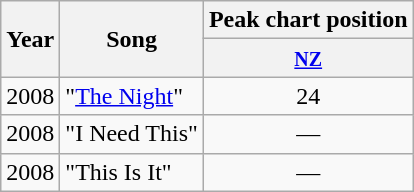<table class="wikitable">
<tr>
<th rowspan="2">Year</th>
<th rowspan="2">Song</th>
<th>Peak chart position</th>
</tr>
<tr>
<th><small><a href='#'>NZ</a></small></th>
</tr>
<tr>
<td>2008</td>
<td>"<a href='#'>The Night</a>"</td>
<td style="text-align:center;">24</td>
</tr>
<tr>
<td>2008</td>
<td>"I Need This"</td>
<td style="text-align:center;">—</td>
</tr>
<tr>
<td>2008</td>
<td>"This Is It"</td>
<td style="text-align:center;">—</td>
</tr>
</table>
